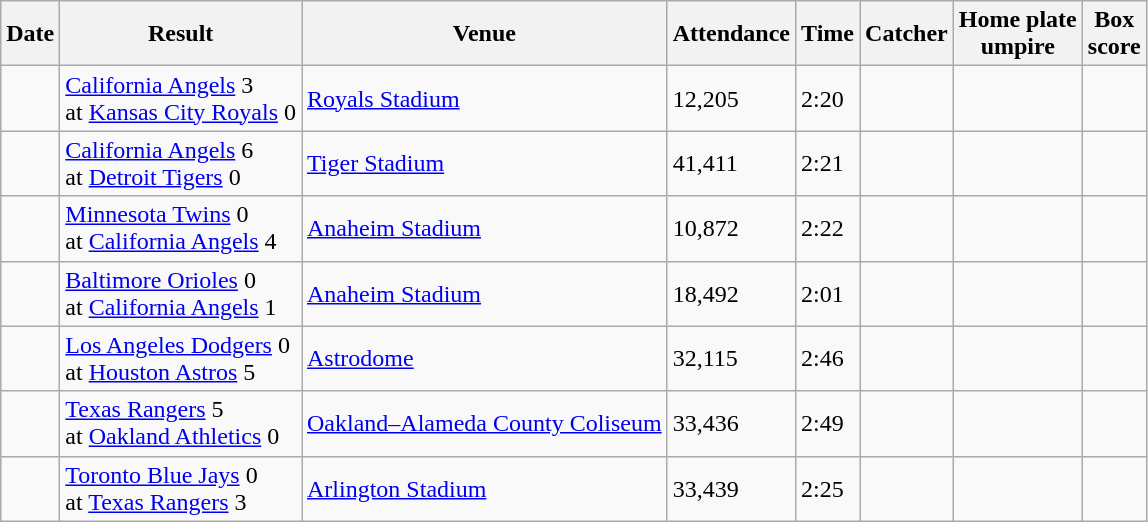<table class="wikitable sortable">
<tr>
<th>Date</th>
<th class=unsortable>Result</th>
<th>Venue</th>
<th>Attendance</th>
<th>Time</th>
<th>Catcher</th>
<th>Home plate<br>umpire</th>
<th style="width:1px;" class="unsortable">Box score</th>
</tr>
<tr>
<td></td>
<td><a href='#'>California Angels</a> 3<br>at <a href='#'>Kansas City Royals</a> 0</td>
<td><a href='#'>Royals Stadium</a></td>
<td>12,205</td>
<td>2:20</td>
<td></td>
<td></td>
<td></td>
</tr>
<tr>
<td></td>
<td><a href='#'>California Angels</a> 6<br>at <a href='#'>Detroit Tigers</a> 0</td>
<td><a href='#'>Tiger Stadium</a></td>
<td>41,411</td>
<td>2:21</td>
<td></td>
<td></td>
<td></td>
</tr>
<tr>
<td></td>
<td><a href='#'>Minnesota Twins</a> 0<br>at <a href='#'>California Angels</a> 4</td>
<td><a href='#'>Anaheim Stadium</a></td>
<td>10,872</td>
<td>2:22</td>
<td></td>
<td></td>
<td></td>
</tr>
<tr>
<td></td>
<td><a href='#'>Baltimore Orioles</a> 0<br>at <a href='#'>California Angels</a> 1</td>
<td><a href='#'>Anaheim Stadium</a></td>
<td>18,492</td>
<td>2:01</td>
<td></td>
<td></td>
<td></td>
</tr>
<tr>
<td></td>
<td><a href='#'>Los Angeles Dodgers</a> 0<br>at <a href='#'>Houston Astros</a> 5</td>
<td><a href='#'>Astrodome</a></td>
<td>32,115</td>
<td>2:46</td>
<td></td>
<td></td>
<td></td>
</tr>
<tr>
<td></td>
<td><a href='#'>Texas Rangers</a> 5<br>at <a href='#'>Oakland Athletics</a> 0</td>
<td><a href='#'>Oakland–Alameda County Coliseum</a></td>
<td>33,436</td>
<td>2:49</td>
<td></td>
<td></td>
<td></td>
</tr>
<tr>
<td></td>
<td><a href='#'>Toronto Blue Jays</a> 0<br>at <a href='#'>Texas Rangers</a> 3</td>
<td><a href='#'>Arlington Stadium</a></td>
<td>33,439</td>
<td>2:25</td>
<td></td>
<td></td>
<td></td>
</tr>
</table>
